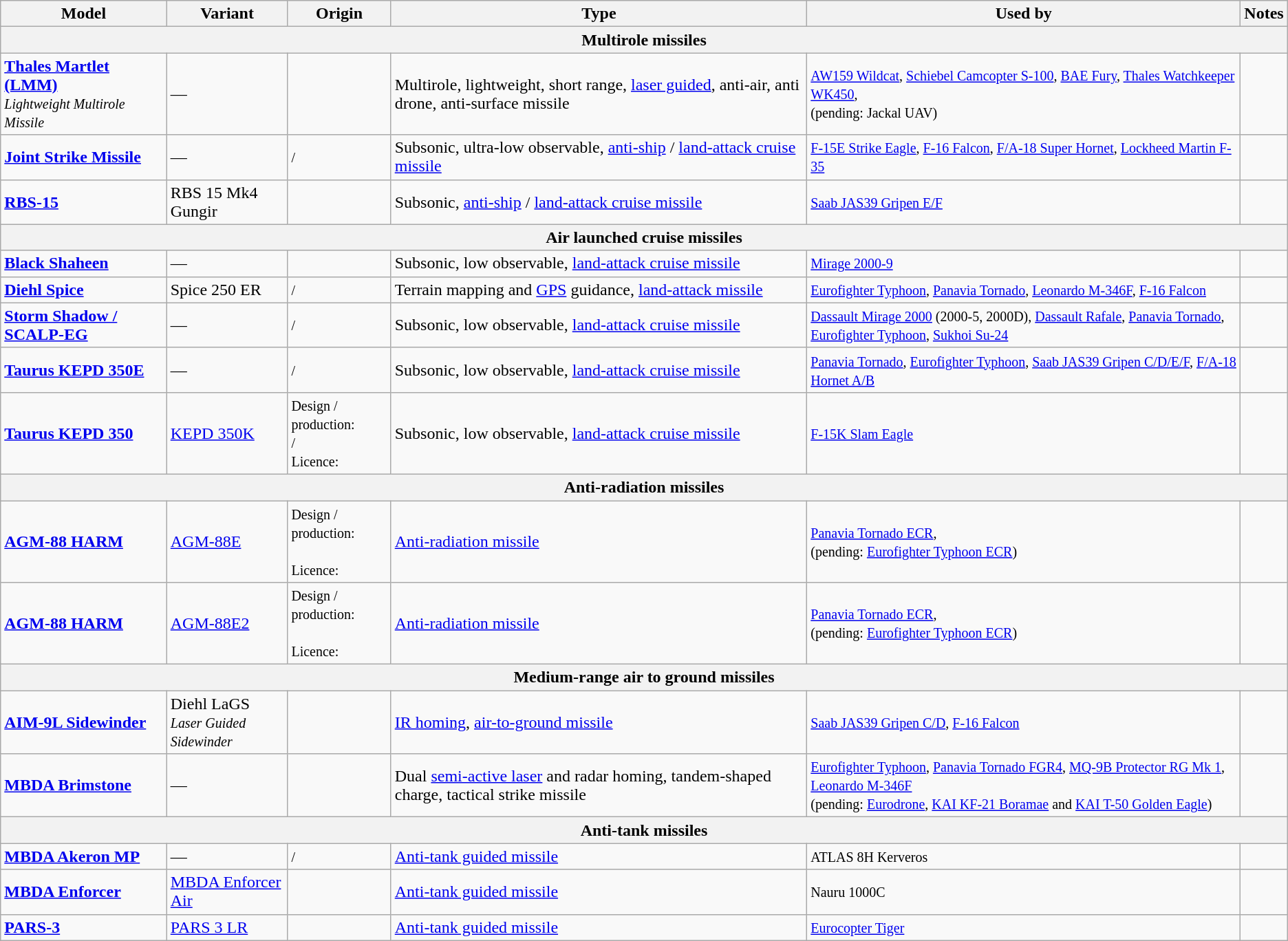<table class="wikitable sortable">
<tr>
<th>Model</th>
<th>Variant</th>
<th>Origin</th>
<th>Type</th>
<th>Used by</th>
<th>Notes</th>
</tr>
<tr>
<th colspan="6">Multirole missiles</th>
</tr>
<tr>
<td><strong><a href='#'>Thales Martlet (LMM)</a></strong><br><em><small>Lightweight Multirole Missile</small></em></td>
<td>—</td>
<td><small></small></td>
<td>Multirole, lightweight, short range, <a href='#'>laser guided</a>, anti-air, anti drone, anti-surface missile</td>
<td><small><a href='#'>AW159 Wildcat</a>, <a href='#'>Schiebel Camcopter S-100</a>, <a href='#'>BAE Fury</a>, <a href='#'>Thales Watchkeeper WK450</a>, <br>(pending: Jackal UAV)</small></td>
<td></td>
</tr>
<tr>
<td><strong><a href='#'>Joint Strike Missile</a></strong></td>
<td>—</td>
<td><small> /</small> <small></small></td>
<td>Subsonic, ultra-low observable, <a href='#'>anti-ship</a> / <a href='#'>land-attack cruise missile</a></td>
<td><small><a href='#'>F-15E Strike Eagle</a>, <a href='#'>F-16 Falcon</a>, <a href='#'>F/A-18 Super Hornet</a>, <a href='#'>Lockheed Martin F-35</a></small></td>
<td></td>
</tr>
<tr>
<td><a href='#'><strong>RBS-15</strong></a></td>
<td>RBS 15 Mk4 Gungir</td>
<td><small></small></td>
<td>Subsonic, <a href='#'>anti-ship</a> / <a href='#'>land-attack cruise missile</a></td>
<td><a href='#'><small>Saab JAS39 Gripen E/F</small></a></td>
<td></td>
</tr>
<tr>
<th colspan="6">Air launched cruise missiles</th>
</tr>
<tr>
<td><strong><a href='#'>Black Shaheen</a></strong></td>
<td>—</td>
<td><small></small></td>
<td>Subsonic, low observable, <a href='#'>land-attack cruise missile</a></td>
<td><small><a href='#'>Mirage 2000-9</a></small></td>
<td></td>
</tr>
<tr>
<td><a href='#'><strong>Diehl Spice</strong></a></td>
<td>Spice 250 ER</td>
<td><small></small> <small>/  </small></td>
<td>Terrain mapping and <a href='#'>GPS</a> guidance, <a href='#'>land-attack missile</a></td>
<td><a href='#'><small>Eurofighter Typhoon</small></a><small>, <a href='#'>Panavia Tornado</a>, <a href='#'>Leonardo M-346F</a>, <a href='#'>F-16 Falcon</a></small></td>
<td></td>
</tr>
<tr>
<td><a href='#'><strong>Storm Shadow / SCALP-EG</strong></a></td>
<td>—</td>
<td><small> / </small></td>
<td>Subsonic, low observable, <a href='#'>land-attack cruise missile</a></td>
<td><small><a href='#'>Dassault Mirage 2000</a> (2000-5, 2000D), <a href='#'>Dassault Rafale</a>, <a href='#'>Panavia Tornado</a>, <a href='#'>Eurofighter Typhoon</a>, <a href='#'>Sukhoi Su-24</a></small></td>
<td></td>
</tr>
<tr>
<td><a href='#'><strong>Taurus KEPD 350E</strong></a></td>
<td>—</td>
<td><small> /</small> <small></small></td>
<td>Subsonic, low observable, <a href='#'>land-attack cruise missile</a></td>
<td><small><a href='#'>Panavia Tornado</a>, <a href='#'>Eurofighter Typhoon</a>, <a href='#'>Saab JAS39 Gripen C/D/E/F</a>, <a href='#'>F/A-18 Hornet A/B</a></small></td>
<td></td>
</tr>
<tr>
<td><a href='#'><strong>Taurus KEPD 350</strong></a></td>
<td><a href='#'>KEPD 350K</a></td>
<td><small>Design / production: <br> /  <br>Licence: <br></small></td>
<td>Subsonic, low observable, <a href='#'>land-attack cruise missile</a></td>
<td><small><a href='#'>F-15K Slam Eagle</a></small></td>
<td></td>
</tr>
<tr>
<th colspan="6">Anti-radiation missiles</th>
</tr>
<tr>
<td><strong><a href='#'>AGM-88 HARM</a></strong></td>
<td><a href='#'>AGM-88E</a></td>
<td><small>Design / production: <br> <br>Licence: <br></small></td>
<td><a href='#'>Anti-radiation missile</a></td>
<td><a href='#'><small>Panavia Tornado ECR</small></a><small>, <br>(pending: <a href='#'>Eurofighter Typhoon ECR</a>)</small></td>
<td></td>
</tr>
<tr>
<td><strong><a href='#'>AGM-88 HARM</a></strong></td>
<td><a href='#'>AGM-88E2</a></td>
<td><small>Design / production: <br><br>Licence: <br></small></td>
<td><a href='#'>Anti-radiation missile</a></td>
<td><a href='#'><small>Panavia Tornado ECR</small></a><small>, <br>(pending: <a href='#'>Eurofighter Typhoon ECR</a>)</small></td>
<td></td>
</tr>
<tr>
<th colspan="6">Medium-range air to ground missiles</th>
</tr>
<tr>
<td><a href='#'><strong>AIM-9L Sidewinder</strong></a></td>
<td>Diehl LaGS<br><em><small>Laser Guided Sidewinder</small></em></td>
<td><small></small></td>
<td><a href='#'>IR homing</a>, <a href='#'>air-to-ground missile</a></td>
<td><small><a href='#'>Saab JAS39 Gripen C/D</a>, <a href='#'>F-16 Falcon</a></small></td>
<td></td>
</tr>
<tr>
<td><a href='#'><strong>MBDA Brimstone</strong></a></td>
<td>—</td>
<td><small></small></td>
<td>Dual <a href='#'>semi-active laser</a> and radar homing, tandem-shaped charge, tactical strike missile</td>
<td><small><a href='#'>Eurofighter Typhoon</a>, <a href='#'>Panavia Tornado FGR4</a>, <a href='#'>MQ-9B Protector RG Mk 1</a>, <a href='#'>Leonardo M-346F</a><br>(pending: <a href='#'>Eurodrone</a>, <a href='#'>KAI KF-21 Boramae</a> and <a href='#'>KAI T-50 Golden Eagle</a>)</small></td>
<td></td>
</tr>
<tr>
<th colspan="6">Anti-tank missiles</th>
</tr>
<tr>
<td><strong><a href='#'>MBDA Akeron MP</a></strong></td>
<td>—</td>
<td><small> / </small></td>
<td><a href='#'>Anti-tank guided missile</a></td>
<td><small>ATLAS 8H Kerveros</small></td>
<td></td>
</tr>
<tr>
<td><strong><a href='#'>MBDA Enforcer</a></strong></td>
<td><a href='#'>MBDA Enforcer Air</a></td>
<td><small></small></td>
<td><a href='#'>Anti-tank guided missile</a></td>
<td><small>Nauru 1000C</small></td>
<td><strong></strong></td>
</tr>
<tr>
<td><a href='#'><strong>PARS-3</strong></a></td>
<td><a href='#'>PARS 3 LR</a></td>
<td><small></small></td>
<td><a href='#'>Anti-tank guided missile</a></td>
<td><a href='#'><small>Eurocopter Tiger</small></a></td>
<td></td>
</tr>
</table>
